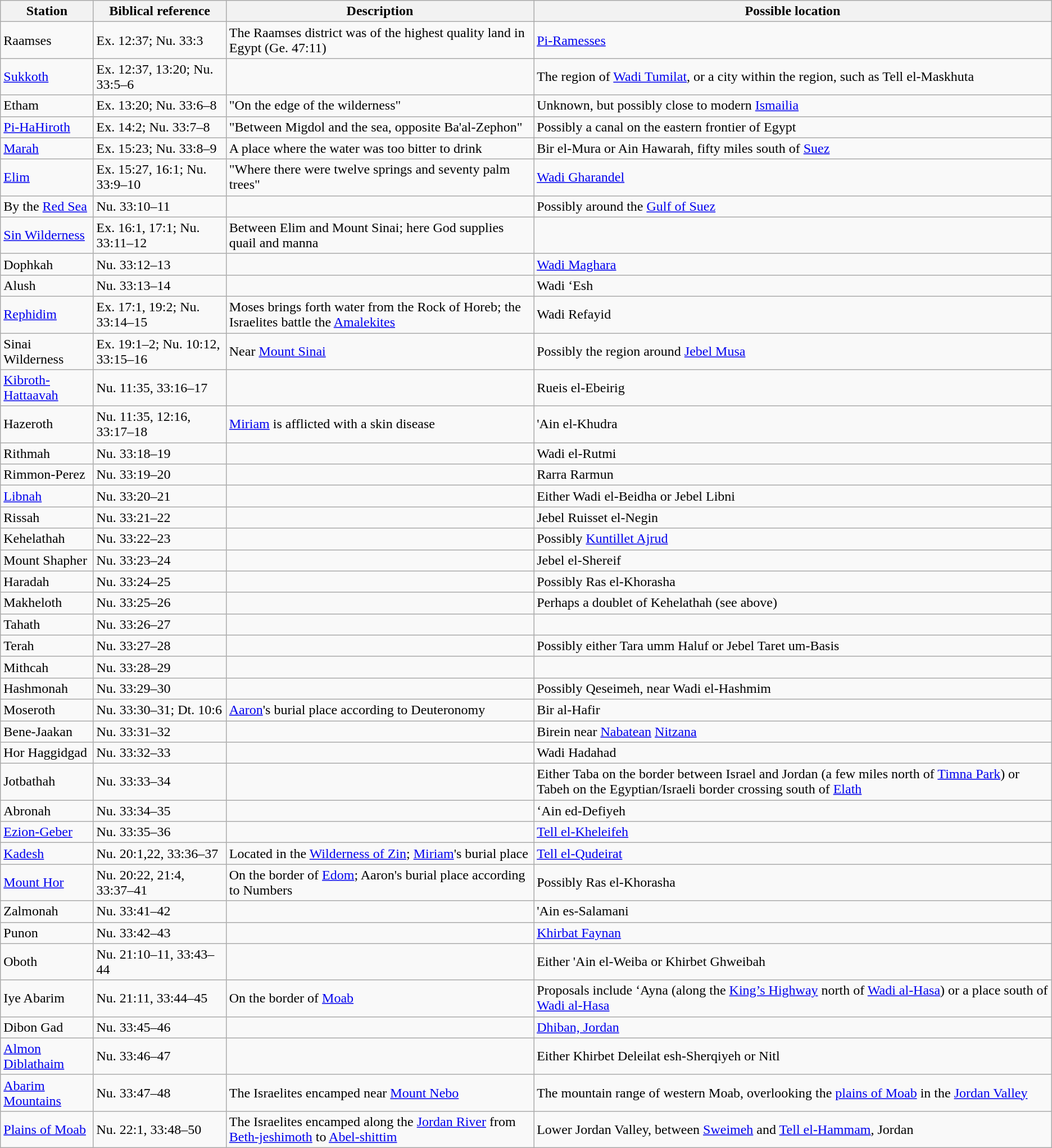<table class="wikitable">
<tr>
<th scope="col">Station</th>
<th scope="col">Biblical reference</th>
<th scope="col">Description</th>
<th scope="col">Possible location</th>
</tr>
<tr>
<td>Raamses</td>
<td>Ex. 12:37; Nu. 33:3</td>
<td>The Raamses district was of the highest quality land in Egypt (Ge. 47:11)</td>
<td><a href='#'>Pi-Ramesses</a></td>
</tr>
<tr>
<td><a href='#'>Sukkoth</a></td>
<td>Ex. 12:37, 13:20; Nu. 33:5–6</td>
<td></td>
<td>The region of <a href='#'>Wadi Tumilat</a>, or a city within the region, such as Tell el-Maskhuta</td>
</tr>
<tr>
<td>Etham</td>
<td>Ex. 13:20; Nu. 33:6–8</td>
<td>"On the edge of the wilderness"</td>
<td>Unknown, but possibly close to modern <a href='#'>Ismailia</a></td>
</tr>
<tr>
<td><a href='#'>Pi-HaHiroth</a></td>
<td>Ex. 14:2; Nu. 33:7–8</td>
<td>"Between Migdol and the sea, opposite Ba'al-Zephon"</td>
<td>Possibly a canal on the eastern frontier of Egypt</td>
</tr>
<tr>
<td><a href='#'>Marah</a></td>
<td>Ex. 15:23; Nu. 33:8–9</td>
<td>A place where the water was too bitter to drink</td>
<td>Bir el-Mura or Ain Hawarah, fifty miles south of <a href='#'>Suez</a></td>
</tr>
<tr>
<td><a href='#'>Elim</a></td>
<td>Ex. 15:27, 16:1; Nu. 33:9–10</td>
<td>"Where there were twelve springs and seventy palm trees"</td>
<td><a href='#'>Wadi Gharandel</a></td>
</tr>
<tr>
<td>By the <a href='#'>Red Sea</a></td>
<td>Nu. 33:10–11</td>
<td></td>
<td>Possibly around the <a href='#'>Gulf of Suez</a></td>
</tr>
<tr>
<td><a href='#'>Sin Wilderness</a></td>
<td>Ex. 16:1, 17:1; Nu. 33:11–12</td>
<td>Between Elim and Mount Sinai; here God supplies quail and manna</td>
<td></td>
</tr>
<tr>
<td>Dophkah</td>
<td>Nu. 33:12–13</td>
<td></td>
<td><a href='#'>Wadi Maghara</a></td>
</tr>
<tr>
<td>Alush</td>
<td>Nu. 33:13–14</td>
<td></td>
<td>Wadi ‘Esh</td>
</tr>
<tr>
<td><a href='#'>Rephidim</a></td>
<td>Ex. 17:1, 19:2; Nu. 33:14–15</td>
<td>Moses brings forth water from the Rock of Horeb; the Israelites battle the <a href='#'>Amalekites</a></td>
<td>Wadi Refayid</td>
</tr>
<tr>
<td>Sinai Wilderness</td>
<td>Ex. 19:1–2; Nu. 10:12, 33:15–16</td>
<td>Near <a href='#'>Mount Sinai</a></td>
<td>Possibly the region around <a href='#'>Jebel Musa</a></td>
</tr>
<tr>
<td><a href='#'>Kibroth-Hattaavah</a></td>
<td>Nu. 11:35, 33:16–17</td>
<td></td>
<td>Rueis el-Ebeirig</td>
</tr>
<tr>
<td>Hazeroth</td>
<td>Nu. 11:35, 12:16, 33:17–18</td>
<td><a href='#'>Miriam</a> is afflicted with a skin disease</td>
<td>'Ain el-Khudra</td>
</tr>
<tr>
<td>Rithmah</td>
<td>Nu. 33:18–19</td>
<td></td>
<td>Wadi el-Rutmi</td>
</tr>
<tr>
<td>Rimmon-Perez</td>
<td>Nu. 33:19–20</td>
<td></td>
<td>Rarra Rarmun</td>
</tr>
<tr>
<td><a href='#'>Libnah</a></td>
<td>Nu. 33:20–21</td>
<td></td>
<td>Either Wadi el-Beidha or Jebel Libni</td>
</tr>
<tr>
<td>Rissah</td>
<td>Nu. 33:21–22</td>
<td></td>
<td>Jebel Ruisset el-Negin</td>
</tr>
<tr>
<td>Kehelathah</td>
<td>Nu. 33:22–23</td>
<td></td>
<td>Possibly <a href='#'>Kuntillet Ajrud</a></td>
</tr>
<tr>
<td>Mount Shapher</td>
<td>Nu. 33:23–24</td>
<td></td>
<td>Jebel el-Shereif</td>
</tr>
<tr>
<td>Haradah</td>
<td>Nu. 33:24–25</td>
<td></td>
<td>Possibly Ras el-Khorasha</td>
</tr>
<tr>
<td>Makheloth</td>
<td>Nu. 33:25–26</td>
<td></td>
<td>Perhaps a doublet of Kehelathah (see above)</td>
</tr>
<tr>
<td>Tahath</td>
<td>Nu. 33:26–27</td>
<td></td>
<td></td>
</tr>
<tr>
<td>Terah</td>
<td>Nu. 33:27–28</td>
<td></td>
<td>Possibly either Tara umm Haluf or Jebel Taret um-Basis</td>
</tr>
<tr>
<td>Mithcah</td>
<td>Nu. 33:28–29</td>
<td></td>
<td></td>
</tr>
<tr>
<td>Hashmonah</td>
<td>Nu. 33:29–30</td>
<td></td>
<td>Possibly Qeseimeh, near Wadi el-Hashmim</td>
</tr>
<tr>
<td>Moseroth</td>
<td>Nu. 33:30–31; Dt. 10:6</td>
<td><a href='#'>Aaron</a>'s burial place according to Deuteronomy</td>
<td>Bir al-Hafir</td>
</tr>
<tr>
<td>Bene-Jaakan</td>
<td>Nu. 33:31–32</td>
<td></td>
<td>Birein near <a href='#'>Nabatean</a> <a href='#'>Nitzana</a></td>
</tr>
<tr>
<td>Hor Haggidgad</td>
<td>Nu. 33:32–33</td>
<td></td>
<td>Wadi Hadahad</td>
</tr>
<tr>
<td>Jotbathah</td>
<td>Nu. 33:33–34</td>
<td></td>
<td>Either Taba on the border between Israel and Jordan (a few miles north of <a href='#'>Timna Park</a>) or Tabeh on the Egyptian/Israeli border crossing south of <a href='#'>Elath</a></td>
</tr>
<tr>
<td>Abronah</td>
<td>Nu. 33:34–35</td>
<td></td>
<td>‘Ain ed-Defiyeh</td>
</tr>
<tr>
<td><a href='#'>Ezion-Geber</a></td>
<td>Nu. 33:35–36</td>
<td></td>
<td><a href='#'>Tell el-Kheleifeh</a></td>
</tr>
<tr>
<td><a href='#'>Kadesh</a></td>
<td>Nu. 20:1,22, 33:36–37</td>
<td>Located in the <a href='#'>Wilderness of Zin</a>; <a href='#'>Miriam</a>'s burial place</td>
<td><a href='#'>Tell el-Qudeirat</a></td>
</tr>
<tr>
<td><a href='#'>Mount Hor</a></td>
<td>Nu. 20:22, 21:4, 33:37–41</td>
<td>On the border of <a href='#'>Edom</a>; Aaron's burial place according to Numbers</td>
<td>Possibly Ras el-Khorasha</td>
</tr>
<tr>
<td>Zalmonah</td>
<td>Nu. 33:41–42</td>
<td></td>
<td>'Ain es-Salamani</td>
</tr>
<tr>
<td>Punon</td>
<td>Nu. 33:42–43</td>
<td></td>
<td><a href='#'>Khirbat Faynan</a></td>
</tr>
<tr>
<td>Oboth</td>
<td>Nu. 21:10–11, 33:43–44</td>
<td></td>
<td>Either 'Ain el-Weiba or Khirbet Ghweibah</td>
</tr>
<tr>
<td>Iye Abarim</td>
<td>Nu. 21:11, 33:44–45</td>
<td>On the border of <a href='#'>Moab</a></td>
<td>Proposals include ‘Ayna (along the <a href='#'>King’s Highway</a> north of <a href='#'>Wadi al-Hasa</a>) or a place south of <a href='#'>Wadi al-Hasa</a></td>
</tr>
<tr>
<td>Dibon Gad</td>
<td>Nu. 33:45–46</td>
<td></td>
<td><a href='#'>Dhiban, Jordan</a></td>
</tr>
<tr>
<td><a href='#'>Almon Diblathaim</a></td>
<td>Nu. 33:46–47</td>
<td></td>
<td>Either Khirbet Deleilat esh-Sherqiyeh or Nitl</td>
</tr>
<tr>
<td><a href='#'>Abarim Mountains</a></td>
<td>Nu. 33:47–48</td>
<td>The Israelites encamped near <a href='#'>Mount Nebo</a></td>
<td>The mountain range of western Moab, overlooking the <a href='#'>plains of Moab</a> in the <a href='#'>Jordan Valley</a></td>
</tr>
<tr>
<td><a href='#'>Plains of Moab</a></td>
<td>Nu. 22:1, 33:48–50</td>
<td>The Israelites encamped along the <a href='#'>Jordan River</a> from <a href='#'>Beth-jeshimoth</a> to <a href='#'>Abel-shittim</a></td>
<td>Lower Jordan Valley, between <a href='#'>Sweimeh</a> and <a href='#'>Tell el-Hammam</a>, Jordan</td>
</tr>
</table>
